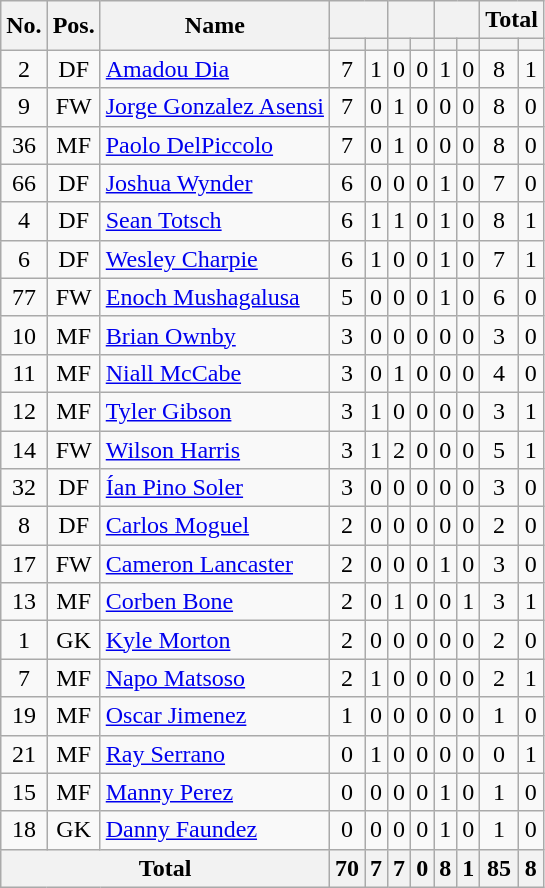<table class="wikitable sortable" style="text-align: center;">
<tr>
<th rowspan="2">No.</th>
<th rowspan="2">Pos.</th>
<th rowspan="2">Name</th>
<th colspan="2"></th>
<th colspan="2"></th>
<th colspan="2"></th>
<th colspan="2"><strong>Total</strong></th>
</tr>
<tr>
<th></th>
<th></th>
<th></th>
<th></th>
<th></th>
<th></th>
<th></th>
<th></th>
</tr>
<tr>
<td>2</td>
<td>DF</td>
<td align=left> <a href='#'>Amadou Dia</a></td>
<td>7</td>
<td>1</td>
<td>0</td>
<td>0</td>
<td>1</td>
<td>0</td>
<td>8</td>
<td>1</td>
</tr>
<tr>
<td>9</td>
<td>FW</td>
<td align="left"> <a href='#'>Jorge Gonzalez Asensi</a></td>
<td>7</td>
<td>0</td>
<td>1</td>
<td>0</td>
<td>0</td>
<td>0</td>
<td>8</td>
<td>0</td>
</tr>
<tr>
<td>36</td>
<td>MF</td>
<td align="left"> <a href='#'>Paolo DelPiccolo</a></td>
<td>7</td>
<td>0</td>
<td>1</td>
<td>0</td>
<td>0</td>
<td>0</td>
<td>8</td>
<td>0</td>
</tr>
<tr>
<td>66</td>
<td>DF</td>
<td align="left"> <a href='#'>Joshua Wynder</a></td>
<td>6</td>
<td>0</td>
<td>0</td>
<td>0</td>
<td>1</td>
<td>0</td>
<td>7</td>
<td>0</td>
</tr>
<tr>
<td>4</td>
<td>DF</td>
<td align="left"> <a href='#'>Sean Totsch</a></td>
<td>6</td>
<td>1</td>
<td>1</td>
<td>0</td>
<td>1</td>
<td>0</td>
<td>8</td>
<td>1</td>
</tr>
<tr>
<td>6</td>
<td>DF</td>
<td align="left"> <a href='#'>Wesley Charpie</a></td>
<td>6</td>
<td>1</td>
<td>0</td>
<td>0</td>
<td>1</td>
<td>0</td>
<td>7</td>
<td>1</td>
</tr>
<tr>
<td>77</td>
<td>FW</td>
<td align="left"> <a href='#'>Enoch Mushagalusa</a></td>
<td>5</td>
<td>0</td>
<td>0</td>
<td>0</td>
<td>1</td>
<td>0</td>
<td>6</td>
<td>0</td>
</tr>
<tr>
<td>10</td>
<td>MF</td>
<td align="left"> <a href='#'>Brian Ownby</a></td>
<td>3</td>
<td>0</td>
<td>0</td>
<td>0</td>
<td>0</td>
<td>0</td>
<td>3</td>
<td>0</td>
</tr>
<tr>
<td>11</td>
<td>MF</td>
<td align="left"> <a href='#'>Niall McCabe</a></td>
<td>3</td>
<td>0</td>
<td>1</td>
<td>0</td>
<td>0</td>
<td>0</td>
<td>4</td>
<td>0</td>
</tr>
<tr>
<td>12</td>
<td>MF</td>
<td align="left"> <a href='#'>Tyler Gibson</a></td>
<td>3</td>
<td>1</td>
<td>0</td>
<td>0</td>
<td>0</td>
<td>0</td>
<td>3</td>
<td>1</td>
</tr>
<tr>
<td>14</td>
<td>FW</td>
<td align="left"> <a href='#'>Wilson Harris</a></td>
<td>3</td>
<td>1</td>
<td>2</td>
<td>0</td>
<td>0</td>
<td>0</td>
<td>5</td>
<td>1</td>
</tr>
<tr>
<td>32</td>
<td>DF</td>
<td align="left"> <a href='#'>Ían Pino Soler</a></td>
<td>3</td>
<td>0</td>
<td>0</td>
<td>0</td>
<td>0</td>
<td>0</td>
<td>3</td>
<td>0</td>
</tr>
<tr>
<td>8</td>
<td>DF</td>
<td align="left"> <a href='#'>Carlos Moguel</a></td>
<td>2</td>
<td>0</td>
<td>0</td>
<td>0</td>
<td>0</td>
<td>0</td>
<td>2</td>
<td>0</td>
</tr>
<tr>
<td>17</td>
<td>FW</td>
<td align="left"> <a href='#'>Cameron Lancaster</a></td>
<td>2</td>
<td>0</td>
<td>0</td>
<td>0</td>
<td>1</td>
<td>0</td>
<td>3</td>
<td>0</td>
</tr>
<tr>
<td>13</td>
<td>MF</td>
<td align="left"> <a href='#'>Corben Bone</a></td>
<td>2</td>
<td>0</td>
<td>1</td>
<td>0</td>
<td>0</td>
<td>1</td>
<td>3</td>
<td>1</td>
</tr>
<tr>
<td>1</td>
<td>GK</td>
<td align="left"> <a href='#'>Kyle Morton</a></td>
<td>2</td>
<td>0</td>
<td>0</td>
<td>0</td>
<td>0</td>
<td>0</td>
<td>2</td>
<td>0</td>
</tr>
<tr>
<td>7</td>
<td>MF</td>
<td align="left"> <a href='#'>Napo Matsoso</a></td>
<td>2</td>
<td>1</td>
<td>0</td>
<td>0</td>
<td>0</td>
<td>0</td>
<td>2</td>
<td>1</td>
</tr>
<tr>
<td>19</td>
<td>MF</td>
<td align="left"> <a href='#'>Oscar Jimenez</a></td>
<td>1</td>
<td>0</td>
<td>0</td>
<td>0</td>
<td>0</td>
<td>0</td>
<td>1</td>
<td>0</td>
</tr>
<tr>
<td>21</td>
<td>MF</td>
<td align="left"> <a href='#'>Ray Serrano</a></td>
<td>0</td>
<td>1</td>
<td>0</td>
<td>0</td>
<td>0</td>
<td>0</td>
<td>0</td>
<td>1</td>
</tr>
<tr>
<td>15</td>
<td>MF</td>
<td align="left"> <a href='#'>Manny Perez</a></td>
<td>0</td>
<td>0</td>
<td>0</td>
<td>0</td>
<td>1</td>
<td>0</td>
<td>1</td>
<td>0</td>
</tr>
<tr>
<td>18</td>
<td>GK</td>
<td align="left"> <a href='#'>Danny Faundez</a></td>
<td>0</td>
<td>0</td>
<td>0</td>
<td>0</td>
<td>1</td>
<td>0</td>
<td>1</td>
<td>0</td>
</tr>
<tr>
<th colspan="3">Total</th>
<th>70</th>
<th>7</th>
<th>7</th>
<th>0</th>
<th>8</th>
<th>1</th>
<th>85</th>
<th>8</th>
</tr>
</table>
